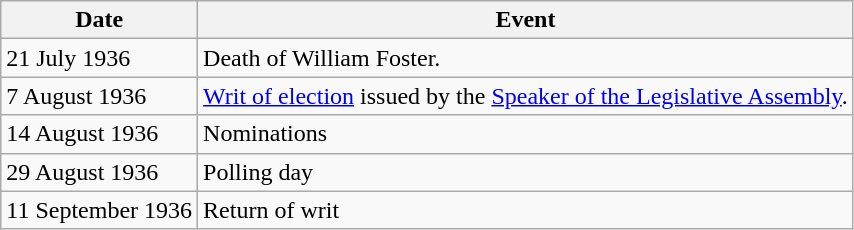<table class="wikitable">
<tr>
<th>Date</th>
<th>Event</th>
</tr>
<tr>
<td>21 July 1936</td>
<td>Death of William Foster.</td>
</tr>
<tr>
<td>7 August 1936</td>
<td><a href='#'>Writ of election</a> issued by the <a href='#'>Speaker of the Legislative Assembly</a>.</td>
</tr>
<tr>
<td>14 August 1936</td>
<td>Nominations</td>
</tr>
<tr>
<td>29 August 1936</td>
<td>Polling day</td>
</tr>
<tr>
<td>11 September 1936</td>
<td>Return of writ</td>
</tr>
</table>
